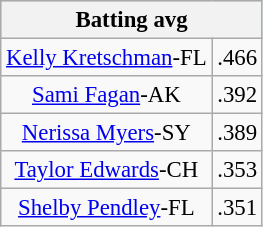<table class="wikitable" style="font-size:95%; text-align:center;">
<tr style="background:lightblue;"||>
<th colspan=2>Batting avg</th>
</tr>
<tr>
<td><a href='#'>Kelly Kretschman</a>-FL</td>
<td>.466</td>
</tr>
<tr>
<td><a href='#'>Sami Fagan</a>-AK</td>
<td>.392</td>
</tr>
<tr>
<td><a href='#'>Nerissa Myers</a>-SY</td>
<td>.389</td>
</tr>
<tr>
<td><a href='#'>Taylor Edwards</a>-CH</td>
<td>.353</td>
</tr>
<tr>
<td><a href='#'>Shelby Pendley</a>-FL</td>
<td>.351</td>
</tr>
</table>
